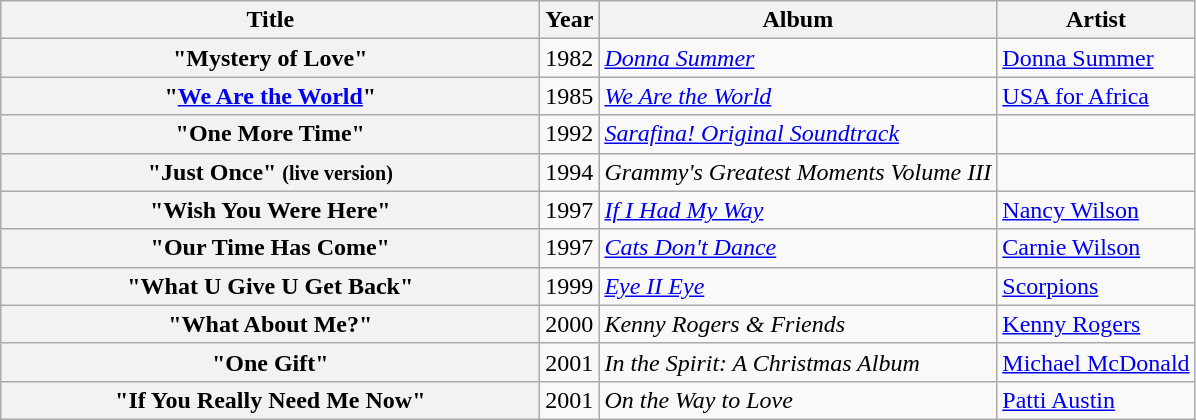<table class="wikitable plainrowheaders">
<tr>
<th scope="col" style="width:22em;">Title</th>
<th scope="col">Year</th>
<th scope="col">Album</th>
<th scope="col">Artist</th>
</tr>
<tr>
<th scope="row">"Mystery of Love"</th>
<td>1982</td>
<td><em><a href='#'>Donna Summer</a></em></td>
<td><a href='#'>Donna Summer</a></td>
</tr>
<tr>
<th scope="row">"<a href='#'>We Are the World</a>"</th>
<td>1985</td>
<td><em><a href='#'>We Are the World</a></em></td>
<td><a href='#'>USA for Africa</a></td>
</tr>
<tr>
<th scope="row">"One More Time"</th>
<td>1992</td>
<td><em><a href='#'>Sarafina! Original Soundtrack</a></em></td>
<td></td>
</tr>
<tr>
<th scope="row">"Just Once" <small>(live version)</small></th>
<td>1994</td>
<td><em>Grammy's Greatest Moments Volume III</em></td>
<td></td>
</tr>
<tr>
<th scope="row">"Wish You Were Here"</th>
<td>1997</td>
<td><em><a href='#'>If I Had My Way</a></em></td>
<td><a href='#'>Nancy Wilson</a></td>
</tr>
<tr>
<th scope="row">"Our Time Has Come"</th>
<td>1997</td>
<td><em><a href='#'>Cats Don't Dance</a></em></td>
<td><a href='#'>Carnie Wilson</a></td>
</tr>
<tr>
<th scope="row">"What U Give U Get Back"</th>
<td>1999</td>
<td><em><a href='#'>Eye II Eye</a></em></td>
<td><a href='#'>Scorpions</a></td>
</tr>
<tr>
<th scope="row">"What About Me?"</th>
<td>2000</td>
<td><em>Kenny Rogers & Friends</em></td>
<td><a href='#'>Kenny Rogers</a></td>
</tr>
<tr>
<th scope="row">"One Gift"</th>
<td>2001</td>
<td><em>In the Spirit: A Christmas Album</em></td>
<td><a href='#'>Michael McDonald</a></td>
</tr>
<tr>
<th scope="row">"If You Really Need Me Now"</th>
<td>2001</td>
<td><em>On the Way to Love</em></td>
<td><a href='#'>Patti Austin</a></td>
</tr>
</table>
